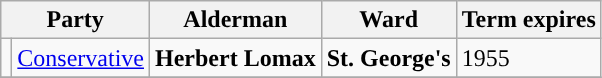<table class="wikitable">
<tr>
<th colspan="2">Party</th>
<th>Alderman</th>
<th>Ward</th>
<th>Term expires</th>
</tr>
<tr>
<td style="background-color:"></td>
<td><a href='#'>Conservative</a></td>
<td><strong>Herbert Lomax</strong></td>
<td><strong>St. George's</strong></td>
<td>1955</td>
</tr>
<tr>
</tr>
</table>
